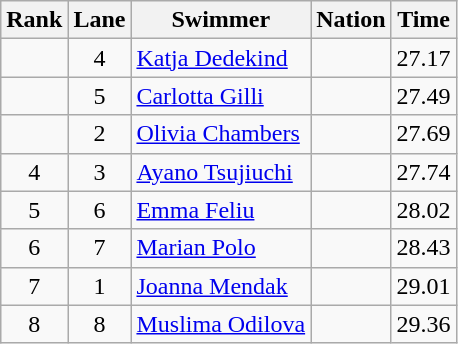<table class="wikitable sortable" style="text-align:center">
<tr>
<th>Rank</th>
<th>Lane</th>
<th>Swimmer</th>
<th>Nation</th>
<th>Time</th>
</tr>
<tr>
<td></td>
<td>4</td>
<td align=left><a href='#'>Katja Dedekind</a></td>
<td align=left></td>
<td>27.17</td>
</tr>
<tr>
<td></td>
<td>5</td>
<td align=left><a href='#'>Carlotta Gilli</a></td>
<td align=left></td>
<td>27.49</td>
</tr>
<tr>
<td></td>
<td>2</td>
<td align=left><a href='#'>Olivia Chambers</a></td>
<td align=left></td>
<td>27.69</td>
</tr>
<tr>
<td>4</td>
<td>3</td>
<td align=left><a href='#'>Ayano Tsujiuchi</a></td>
<td align=left></td>
<td>27.74</td>
</tr>
<tr>
<td>5</td>
<td>6</td>
<td align=left><a href='#'>Emma Feliu</a></td>
<td align="left"></td>
<td>28.02</td>
</tr>
<tr>
<td>6</td>
<td>7</td>
<td align=left><a href='#'>Marian Polo</a></td>
<td align="left"></td>
<td>28.43</td>
</tr>
<tr>
<td>7</td>
<td>1</td>
<td align=left><a href='#'>Joanna Mendak</a></td>
<td align=left></td>
<td>29.01</td>
</tr>
<tr>
<td>8</td>
<td>8</td>
<td align=left><a href='#'>Muslima Odilova</a></td>
<td align=left></td>
<td>29.36</td>
</tr>
</table>
